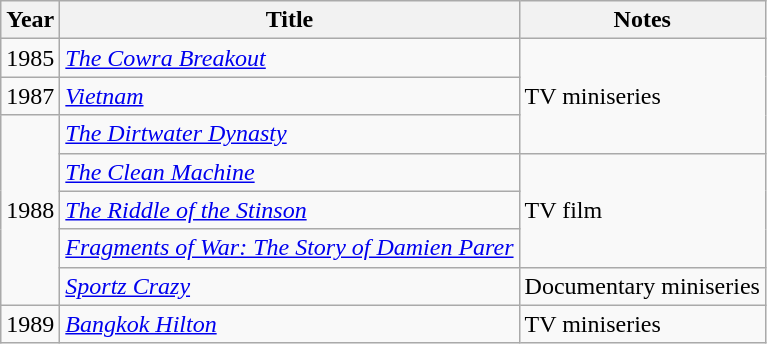<table class="wikitable">
<tr>
<th>Year</th>
<th>Title</th>
<th>Notes</th>
</tr>
<tr>
<td>1985</td>
<td><em><a href='#'>The Cowra Breakout</a></em></td>
<td rowspan=3>TV miniseries</td>
</tr>
<tr>
<td>1987</td>
<td><em><a href='#'>Vietnam</a></em></td>
</tr>
<tr>
<td rowspan="5">1988</td>
<td><em><a href='#'>The Dirtwater Dynasty</a></em></td>
</tr>
<tr>
<td><em><a href='#'>The Clean Machine</a></em></td>
<td rowspan=3>TV film</td>
</tr>
<tr>
<td><em><a href='#'>The Riddle of the Stinson</a></em></td>
</tr>
<tr>
<td><em><a href='#'>Fragments of War: The Story of Damien Parer</a></em></td>
</tr>
<tr>
<td><em><a href='#'>Sportz Crazy</a></em></td>
<td>Documentary miniseries</td>
</tr>
<tr>
<td>1989</td>
<td><em><a href='#'>Bangkok Hilton</a></em></td>
<td>TV miniseries</td>
</tr>
</table>
